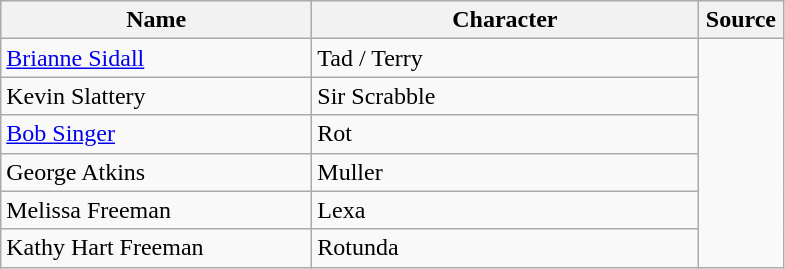<table class="wikitable">
<tr>
<th style="width:200px;">Name</th>
<th style="width:250px;">Character</th>
<th style="width:50px;">Source</th>
</tr>
<tr>
<td><a href='#'>Brianne Sidall</a></td>
<td>Tad / Terry</td>
<td rowspan=6></td>
</tr>
<tr>
<td>Kevin Slattery</td>
<td>Sir Scrabble</td>
</tr>
<tr>
<td><a href='#'>Bob Singer</a></td>
<td>Rot</td>
</tr>
<tr>
<td>George Atkins</td>
<td>Muller</td>
</tr>
<tr>
<td>Melissa Freeman</td>
<td>Lexa</td>
</tr>
<tr>
<td>Kathy Hart Freeman</td>
<td>Rotunda</td>
</tr>
</table>
